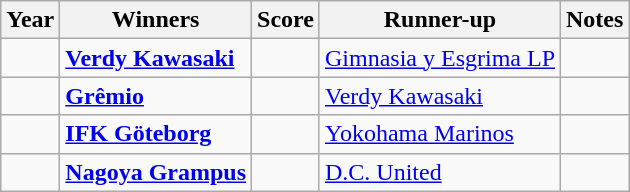<table class="wikitable sortable" style="text-align: ;">
<tr>
<th>Year</th>
<th>Winners</th>
<th>Score</th>
<th>Runner-up</th>
<th>Notes</th>
</tr>
<tr>
<td></td>
<td> <strong><a href='#'>Verdy Kawasaki</a></strong></td>
<td></td>
<td> <a href='#'>Gimnasia y Esgrima LP</a></td>
<td></td>
</tr>
<tr>
<td></td>
<td> <strong><a href='#'>Grêmio</a></strong></td>
<td></td>
<td> <a href='#'>Verdy Kawasaki</a></td>
<td></td>
</tr>
<tr>
<td></td>
<td> <strong><a href='#'>IFK Göteborg</a></strong></td>
<td></td>
<td> <a href='#'>Yokohama Marinos</a></td>
<td></td>
</tr>
<tr>
<td></td>
<td> <strong><a href='#'>Nagoya Grampus</a></strong></td>
<td></td>
<td> <a href='#'>D.C. United</a></td>
<td></td>
</tr>
</table>
